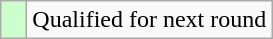<table class="wikitable">
<tr>
<td style="width:10px; background:#cfc"></td>
<td>Qualified for next round</td>
</tr>
</table>
